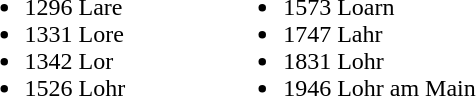<table>
<tr>
<td width="100" valign="top"><br><ul><li>1296 Lare</li><li>1331 Lore</li><li>1342 Lor</li><li>1526 Lohr</li></ul></td>
<td width="50%" valign="top"><br><ul><li>1573 Loarn</li><li>1747 Lahr</li><li>1831 Lohr</li><li>1946 Lohr am Main</li></ul></td>
</tr>
</table>
